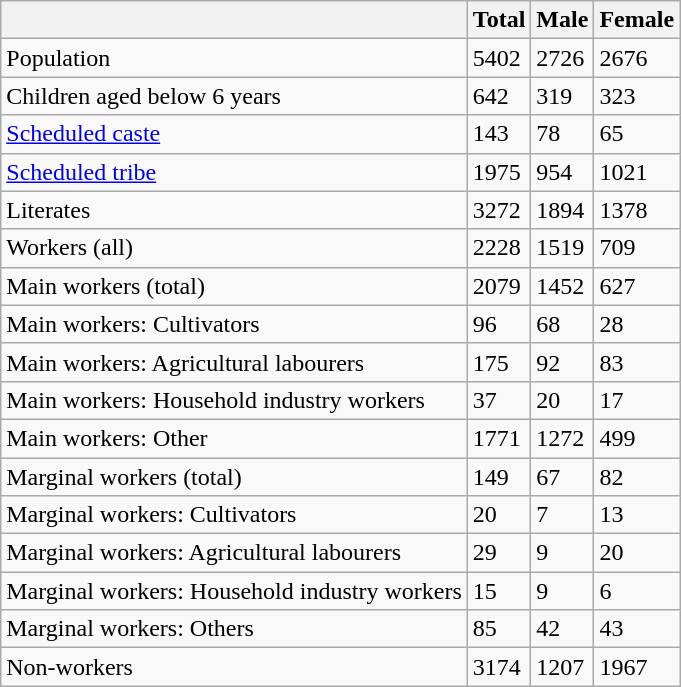<table class="wikitable sortable">
<tr>
<th></th>
<th>Total</th>
<th>Male</th>
<th>Female</th>
</tr>
<tr>
<td>Population</td>
<td>5402</td>
<td>2726</td>
<td>2676</td>
</tr>
<tr>
<td>Children aged below 6 years</td>
<td>642</td>
<td>319</td>
<td>323</td>
</tr>
<tr>
<td><a href='#'>Scheduled caste</a></td>
<td>143</td>
<td>78</td>
<td>65</td>
</tr>
<tr>
<td><a href='#'>Scheduled tribe</a></td>
<td>1975</td>
<td>954</td>
<td>1021</td>
</tr>
<tr>
<td>Literates</td>
<td>3272</td>
<td>1894</td>
<td>1378</td>
</tr>
<tr>
<td>Workers (all)</td>
<td>2228</td>
<td>1519</td>
<td>709</td>
</tr>
<tr>
<td>Main workers (total)</td>
<td>2079</td>
<td>1452</td>
<td>627</td>
</tr>
<tr>
<td>Main workers: Cultivators</td>
<td>96</td>
<td>68</td>
<td>28</td>
</tr>
<tr>
<td>Main workers: Agricultural labourers</td>
<td>175</td>
<td>92</td>
<td>83</td>
</tr>
<tr>
<td>Main workers: Household industry workers</td>
<td>37</td>
<td>20</td>
<td>17</td>
</tr>
<tr>
<td>Main workers: Other</td>
<td>1771</td>
<td>1272</td>
<td>499</td>
</tr>
<tr>
<td>Marginal workers (total)</td>
<td>149</td>
<td>67</td>
<td>82</td>
</tr>
<tr>
<td>Marginal workers: Cultivators</td>
<td>20</td>
<td>7</td>
<td>13</td>
</tr>
<tr>
<td>Marginal workers: Agricultural labourers</td>
<td>29</td>
<td>9</td>
<td>20</td>
</tr>
<tr>
<td>Marginal workers: Household industry workers</td>
<td>15</td>
<td>9</td>
<td>6</td>
</tr>
<tr>
<td>Marginal workers: Others</td>
<td>85</td>
<td>42</td>
<td>43</td>
</tr>
<tr>
<td>Non-workers</td>
<td>3174</td>
<td>1207</td>
<td>1967</td>
</tr>
</table>
